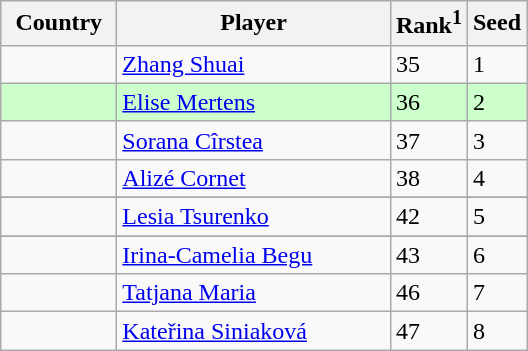<table class="sortable wikitable">
<tr>
<th width="70">Country</th>
<th width="175">Player</th>
<th>Rank<sup>1</sup></th>
<th>Seed</th>
</tr>
<tr>
<td></td>
<td><a href='#'>Zhang Shuai</a></td>
<td>35</td>
<td>1</td>
</tr>
<tr style="background:#cfc;">
<td></td>
<td><a href='#'>Elise Mertens</a></td>
<td>36</td>
<td>2</td>
</tr>
<tr>
<td></td>
<td><a href='#'>Sorana Cîrstea</a></td>
<td>37</td>
<td>3</td>
</tr>
<tr>
<td></td>
<td><a href='#'>Alizé Cornet</a></td>
<td>38</td>
<td>4</td>
</tr>
<tr>
</tr>
<tr>
<td></td>
<td><a href='#'>Lesia Tsurenko</a></td>
<td>42</td>
<td>5</td>
</tr>
<tr>
</tr>
<tr>
<td></td>
<td><a href='#'>Irina-Camelia Begu</a></td>
<td>43</td>
<td>6</td>
</tr>
<tr>
<td></td>
<td><a href='#'>Tatjana Maria</a></td>
<td>46</td>
<td>7</td>
</tr>
<tr>
<td></td>
<td><a href='#'>Kateřina Siniaková</a></td>
<td>47</td>
<td>8</td>
</tr>
</table>
